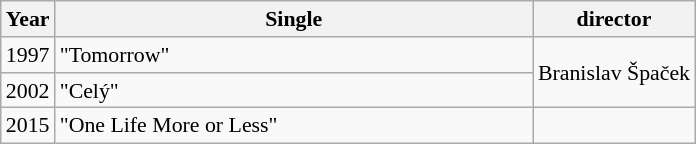<table class="wikitable" style="font-size:91%">
<tr>
<th width=28>Year</th>
<th width=312>Single</th>
<th>director</th>
</tr>
<tr>
<td>1997</td>
<td>"Tomorrow"</td>
<td rowspan=2>Branislav Špaček</td>
</tr>
<tr>
<td>2002</td>
<td>"Celý"</td>
</tr>
<tr>
<td>2015</td>
<td>"One Life More or Less"</td>
<td></td>
</tr>
</table>
